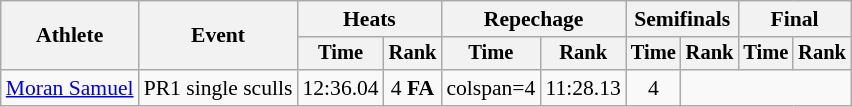<table class="wikitable" style="font-size:90%">
<tr>
<th rowspan="2">Athlete</th>
<th rowspan="2">Event</th>
<th colspan="2">Heats</th>
<th colspan="2">Repechage</th>
<th colspan="2">Semifinals</th>
<th colspan="2">Final</th>
</tr>
<tr style="font-size:95%">
<th>Time</th>
<th>Rank</th>
<th>Time</th>
<th>Rank</th>
<th>Time</th>
<th>Rank</th>
<th>Time</th>
<th>Rank</th>
</tr>
<tr align=center>
<td align=left><a href='#'>Moran Samuel</a></td>
<td align=left>PR1 single sculls</td>
<td>12:36.04</td>
<td>4 <strong>FA</strong></td>
<td>colspan=4 </td>
<td>11:28.13</td>
<td>4</td>
</tr>
</table>
